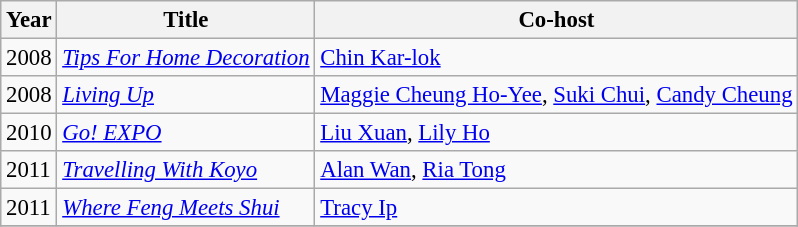<table class="wikitable" style="font-size: 95%;">
<tr>
<th>Year</th>
<th>Title</th>
<th>Co-host</th>
</tr>
<tr>
<td>2008</td>
<td><em><a href='#'>Tips For Home Decoration</a></em></td>
<td><a href='#'>Chin Kar-lok</a></td>
</tr>
<tr>
<td>2008</td>
<td><em><a href='#'>Living Up</a></em></td>
<td><a href='#'>Maggie Cheung Ho-Yee</a>, <a href='#'>Suki Chui</a>, <a href='#'>Candy Cheung</a></td>
</tr>
<tr>
<td>2010</td>
<td><em><a href='#'>Go! EXPO</a></em></td>
<td><a href='#'>Liu Xuan</a>, <a href='#'>Lily Ho</a></td>
</tr>
<tr>
<td>2011</td>
<td><em><a href='#'>Travelling With Koyo</a></em></td>
<td><a href='#'>Alan Wan</a>, <a href='#'>Ria Tong</a></td>
</tr>
<tr>
<td>2011</td>
<td><em><a href='#'>Where Feng Meets Shui</a></em></td>
<td><a href='#'>Tracy Ip</a></td>
</tr>
<tr>
</tr>
</table>
